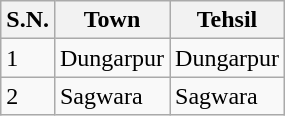<table class="wikitable">
<tr>
<th>S.N.</th>
<th>Town</th>
<th>Tehsil</th>
</tr>
<tr>
<td>1</td>
<td>Dungarpur</td>
<td>Dungarpur</td>
</tr>
<tr>
<td>2</td>
<td>Sagwara</td>
<td>Sagwara</td>
</tr>
</table>
